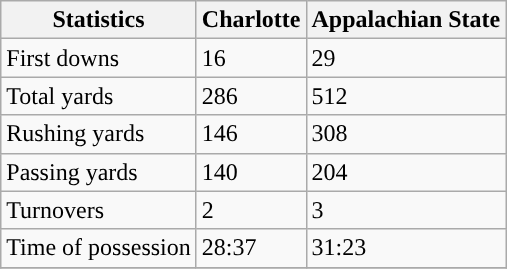<table class="wikitable">
<tr>
<th>Statistics</th>
<th>Charlotte</th>
<th>Appalachian State</th>
</tr>
<tr>
<td>First downs</td>
<td>16</td>
<td>29</td>
</tr>
<tr>
<td>Total yards</td>
<td>286</td>
<td>512</td>
</tr>
<tr>
<td>Rushing yards</td>
<td>146</td>
<td>308</td>
</tr>
<tr>
<td>Passing yards</td>
<td>140</td>
<td>204</td>
</tr>
<tr>
<td>Turnovers</td>
<td>2</td>
<td>3</td>
</tr>
<tr>
<td>Time of possession</td>
<td>28:37</td>
<td>31:23</td>
</tr>
<tr>
</tr>
</table>
